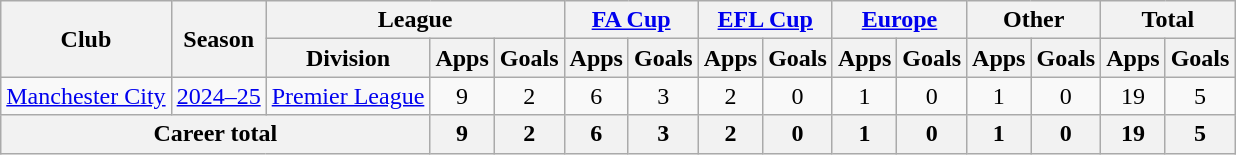<table class="wikitable" style="text-align: center;">
<tr>
<th rowspan="2">Club</th>
<th rowspan="2">Season</th>
<th colspan="3">League</th>
<th colspan="2"><a href='#'>FA Cup</a></th>
<th colspan="2"><a href='#'>EFL Cup</a></th>
<th colspan="2"><a href='#'>Europe</a></th>
<th colspan="2">Other</th>
<th colspan="2">Total</th>
</tr>
<tr>
<th>Division</th>
<th>Apps</th>
<th>Goals</th>
<th>Apps</th>
<th>Goals</th>
<th>Apps</th>
<th>Goals</th>
<th>Apps</th>
<th>Goals</th>
<th>Apps</th>
<th>Goals</th>
<th>Apps</th>
<th>Goals</th>
</tr>
<tr>
<td><a href='#'>Manchester City</a></td>
<td><a href='#'>2024–25</a></td>
<td><a href='#'>Premier League</a></td>
<td>9</td>
<td>2</td>
<td>6</td>
<td>3</td>
<td>2</td>
<td>0</td>
<td>1</td>
<td>0</td>
<td>1</td>
<td>0</td>
<td>19</td>
<td>5</td>
</tr>
<tr>
<th colspan="3">Career total</th>
<th>9</th>
<th>2</th>
<th>6</th>
<th>3</th>
<th>2</th>
<th>0</th>
<th>1</th>
<th>0</th>
<th>1</th>
<th>0</th>
<th>19</th>
<th>5</th>
</tr>
</table>
